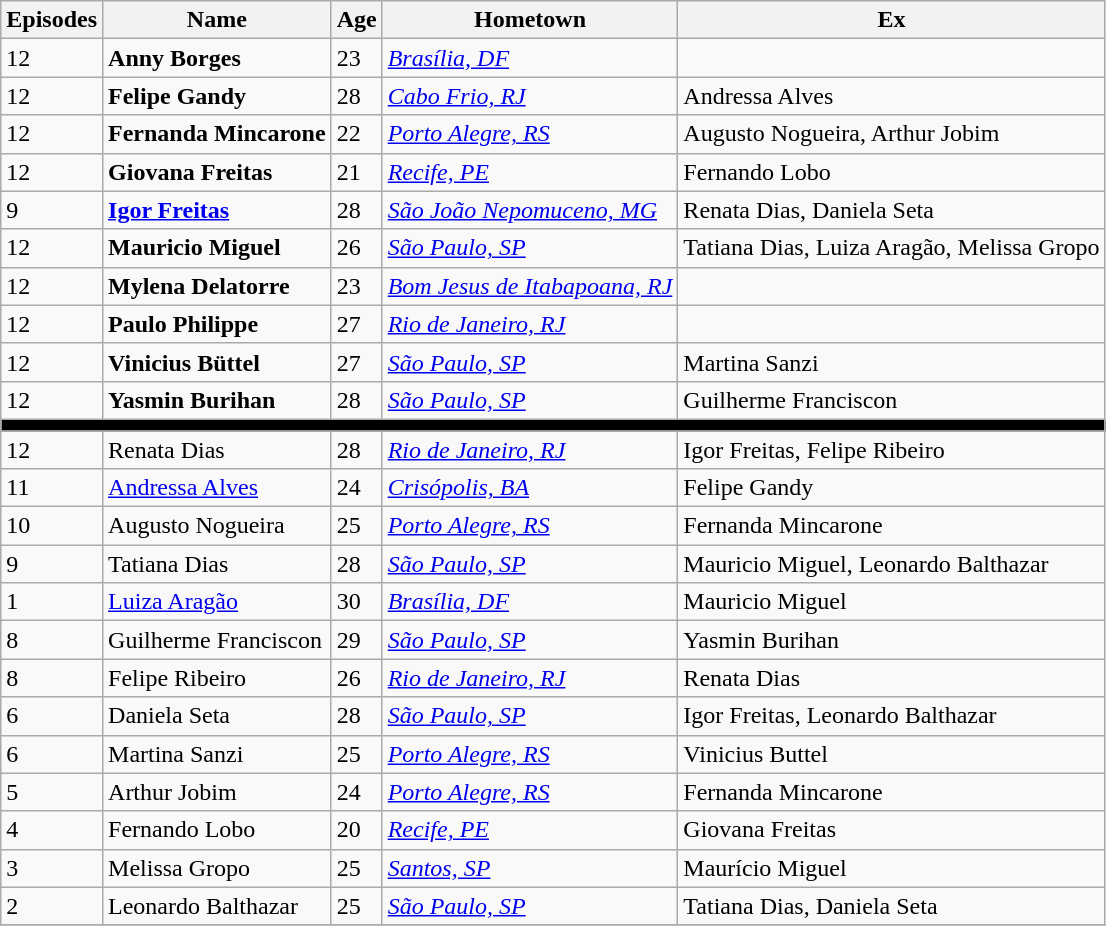<table class="wikitable sortable">
<tr>
<th>Episodes</th>
<th>Name</th>
<th>Age</th>
<th>Hometown</th>
<th>Ex</th>
</tr>
<tr>
<td>12</td>
<td><strong>Anny Borges</strong></td>
<td>23</td>
<td><em><a href='#'>Brasília, DF</a></em></td>
<td></td>
</tr>
<tr>
<td>12</td>
<td><strong>Felipe Gandy</strong></td>
<td>28</td>
<td><em><a href='#'>Cabo Frio, RJ</a></em></td>
<td>Andressa Alves</td>
</tr>
<tr>
<td>12</td>
<td><strong>Fernanda Mincarone</strong></td>
<td>22</td>
<td><em><a href='#'>Porto Alegre, RS</a></em></td>
<td>Augusto Nogueira, Arthur Jobim</td>
</tr>
<tr>
<td>12</td>
<td><strong>Giovana Freitas</strong></td>
<td>21</td>
<td><em><a href='#'>Recife, PE</a></em></td>
<td>Fernando Lobo</td>
</tr>
<tr>
<td>9</td>
<td><strong><a href='#'>Igor Freitas</a></strong></td>
<td>28</td>
<td nowrap=><em><a href='#'>São João Nepomuceno, MG</a></em></td>
<td>Renata Dias, Daniela Seta</td>
</tr>
<tr>
<td>12</td>
<td><strong>Mauricio Miguel</strong></td>
<td>26</td>
<td><em><a href='#'>São Paulo, SP</a></em></td>
<td>Tatiana Dias, Luiza Aragão, Melissa Gropo</td>
</tr>
<tr>
<td>12</td>
<td><strong>Mylena Delatorre</strong></td>
<td>23</td>
<td><em><a href='#'>Bom Jesus de Itabapoana, RJ</a></em></td>
<td></td>
</tr>
<tr>
<td>12</td>
<td><strong>Paulo Philippe</strong></td>
<td>27</td>
<td><em><a href='#'>Rio de Janeiro, RJ</a></em></td>
<td></td>
</tr>
<tr>
<td>12</td>
<td><strong>Vinicius Büttel</strong></td>
<td>27</td>
<td><em><a href='#'>São Paulo, SP</a></em></td>
<td>Martina Sanzi</td>
</tr>
<tr>
<td>12</td>
<td><strong>Yasmin Burihan</strong></td>
<td>28</td>
<td><em><a href='#'>São Paulo, SP</a></em></td>
<td>Guilherme Franciscon</td>
</tr>
<tr>
<th style="background:#000;" colspan="6"></th>
</tr>
<tr>
<td>12</td>
<td>Renata Dias</td>
<td>28</td>
<td><em><a href='#'>Rio de Janeiro, RJ</a></em></td>
<td>Igor Freitas, Felipe Ribeiro</td>
</tr>
<tr>
<td>11</td>
<td><a href='#'>Andressa Alves</a></td>
<td>24</td>
<td><em><a href='#'>Crisópolis, BA</a></em></td>
<td>Felipe Gandy</td>
</tr>
<tr>
<td>10</td>
<td>Augusto Nogueira</td>
<td>25</td>
<td><em><a href='#'>Porto Alegre, RS</a></em></td>
<td>Fernanda Mincarone</td>
</tr>
<tr>
<td>9</td>
<td>Tatiana Dias</td>
<td>28</td>
<td><em><a href='#'>São Paulo, SP</a></em></td>
<td>Mauricio Miguel, Leonardo Balthazar</td>
</tr>
<tr>
<td>1</td>
<td><a href='#'>Luiza Aragão</a></td>
<td>30</td>
<td><em><a href='#'>Brasília, DF</a></em></td>
<td>Mauricio Miguel</td>
</tr>
<tr>
<td>8</td>
<td>Guilherme Franciscon</td>
<td>29</td>
<td><em><a href='#'>São Paulo, SP</a></em></td>
<td>Yasmin Burihan</td>
</tr>
<tr>
<td>8</td>
<td>Felipe Ribeiro</td>
<td>26</td>
<td><em><a href='#'>Rio de Janeiro, RJ</a></em></td>
<td>Renata Dias</td>
</tr>
<tr>
<td>6</td>
<td>Daniela Seta</td>
<td>28</td>
<td><em><a href='#'>São Paulo, SP</a></em></td>
<td>Igor Freitas, Leonardo Balthazar</td>
</tr>
<tr>
<td>6</td>
<td>Martina Sanzi</td>
<td>25</td>
<td><em><a href='#'>Porto Alegre, RS</a></em></td>
<td>Vinicius Buttel</td>
</tr>
<tr>
<td>5</td>
<td>Arthur Jobim</td>
<td>24</td>
<td><em><a href='#'>Porto Alegre, RS</a></em></td>
<td>Fernanda Mincarone</td>
</tr>
<tr>
<td>4</td>
<td>Fernando Lobo</td>
<td>20</td>
<td><em><a href='#'>Recife, PE</a></em></td>
<td>Giovana Freitas</td>
</tr>
<tr>
<td>3</td>
<td>Melissa Gropo</td>
<td>25</td>
<td><em><a href='#'>Santos, SP</a></em></td>
<td>Maurício Miguel</td>
</tr>
<tr>
<td>2</td>
<td>Leonardo Balthazar</td>
<td>25</td>
<td><em><a href='#'>São Paulo, SP</a></em></td>
<td>Tatiana Dias, Daniela Seta</td>
</tr>
<tr>
</tr>
</table>
